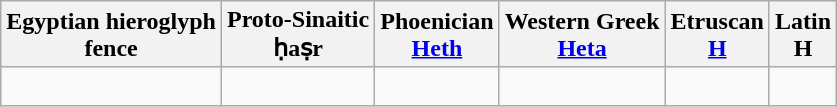<table class="wikitable">
<tr>
<th>Egyptian hieroglyph<br>fence</th>
<th>Proto-Sinaitic<br>ḥaṣr</th>
<th>Phoenician<br><a href='#'>Heth</a></th>
<th>Western Greek<br><a href='#'>Heta</a></th>
<th>Etruscan<br><a href='#'>H</a></th>
<th>Latin<br>H</th>
</tr>
<tr -- align=center>
<td></td>
<td></td>
<td></td>
<td><br></td>
<td><br></td>
<td></td>
</tr>
</table>
